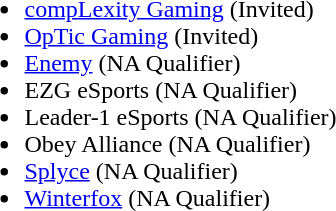<table cellspacing="30">
<tr>
<td valign="top" width="550px"><br><ul><li><a href='#'>compLexity Gaming</a> (Invited)</li><li><a href='#'>OpTic Gaming</a> (Invited)</li><li><a href='#'>Enemy</a> (NA Qualifier)</li><li>EZG eSports (NA Qualifier)</li><li>Leader-1 eSports (NA Qualifier)</li><li>Obey Alliance (NA Qualifier)</li><li><a href='#'>Splyce</a> (NA Qualifier)</li><li><a href='#'>Winterfox</a> (NA Qualifier)</li></ul></td>
</tr>
<tr>
</tr>
</table>
